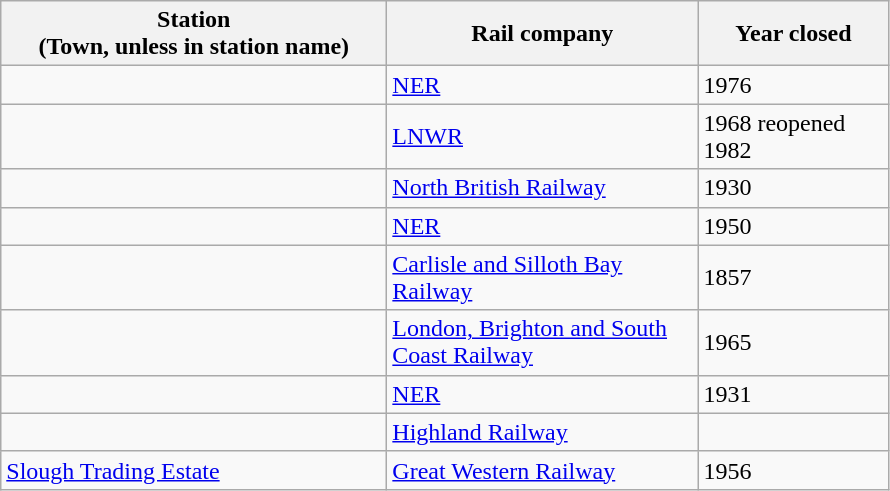<table class="wikitable sortable">
<tr>
<th style="width:250px">Station<br>(Town, unless in station name)</th>
<th style="width:200px">Rail company</th>
<th style="width:120px">Year closed</th>
</tr>
<tr>
<td></td>
<td><a href='#'>NER</a></td>
<td>1976</td>
</tr>
<tr>
<td></td>
<td><a href='#'>LNWR</a></td>
<td>1968 reopened 1982</td>
</tr>
<tr>
<td></td>
<td><a href='#'>North British Railway</a></td>
<td>1930</td>
</tr>
<tr>
<td></td>
<td><a href='#'>NER</a></td>
<td>1950</td>
</tr>
<tr>
<td></td>
<td><a href='#'>Carlisle and Silloth Bay Railway</a></td>
<td>1857</td>
</tr>
<tr>
<td></td>
<td><a href='#'>London, Brighton and South Coast Railway</a></td>
<td>1965</td>
</tr>
<tr>
<td></td>
<td><a href='#'>NER</a></td>
<td>1931</td>
</tr>
<tr>
<td></td>
<td><a href='#'>Highland Railway</a></td>
<td></td>
</tr>
<tr>
<td><a href='#'>Slough Trading Estate</a></td>
<td><a href='#'>Great Western Railway</a></td>
<td>1956</td>
</tr>
</table>
